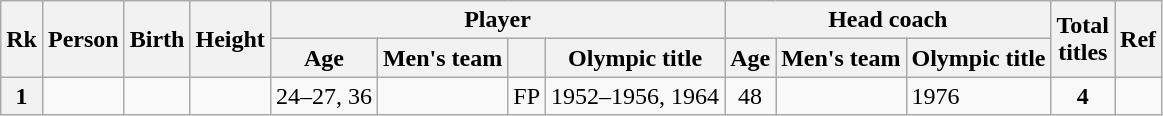<table class="wikitable sortable sticky-header-multi" style="text-align: center; font-size: 100%; margin-left: 1em;">
<tr>
<th scope="col" rowspan="2">Rk</th>
<th scope="col" rowspan="2">Person</th>
<th scope="col" rowspan="2">Birth</th>
<th scope="col" rowspan="2">Height</th>
<th scope="colgroup" colspan="4">Player</th>
<th scope="colgroup" colspan="3">Head coach</th>
<th scope="col" rowspan="2">Total<br>titles</th>
<th scope="col" rowspan="2" class="unsortable">Ref</th>
</tr>
<tr>
<th scope="col">Age</th>
<th scope="col">Men's team</th>
<th scope="col"></th>
<th scope="col">Olympic title</th>
<th scope="col">Age</th>
<th scope="col">Men's team</th>
<th scope="col">Olympic title</th>
</tr>
<tr>
<th scope="row">1</th>
<td style="text-align: left;"></td>
<td></td>
<td></td>
<td>24–27, 36</td>
<td style="text-align: left;"></td>
<td>FP</td>
<td style="text-align: left;">1952–1956, 1964</td>
<td>48</td>
<td style="text-align: left;"></td>
<td style="text-align: left;">1976</td>
<td><strong>4</strong></td>
<td></td>
</tr>
</table>
